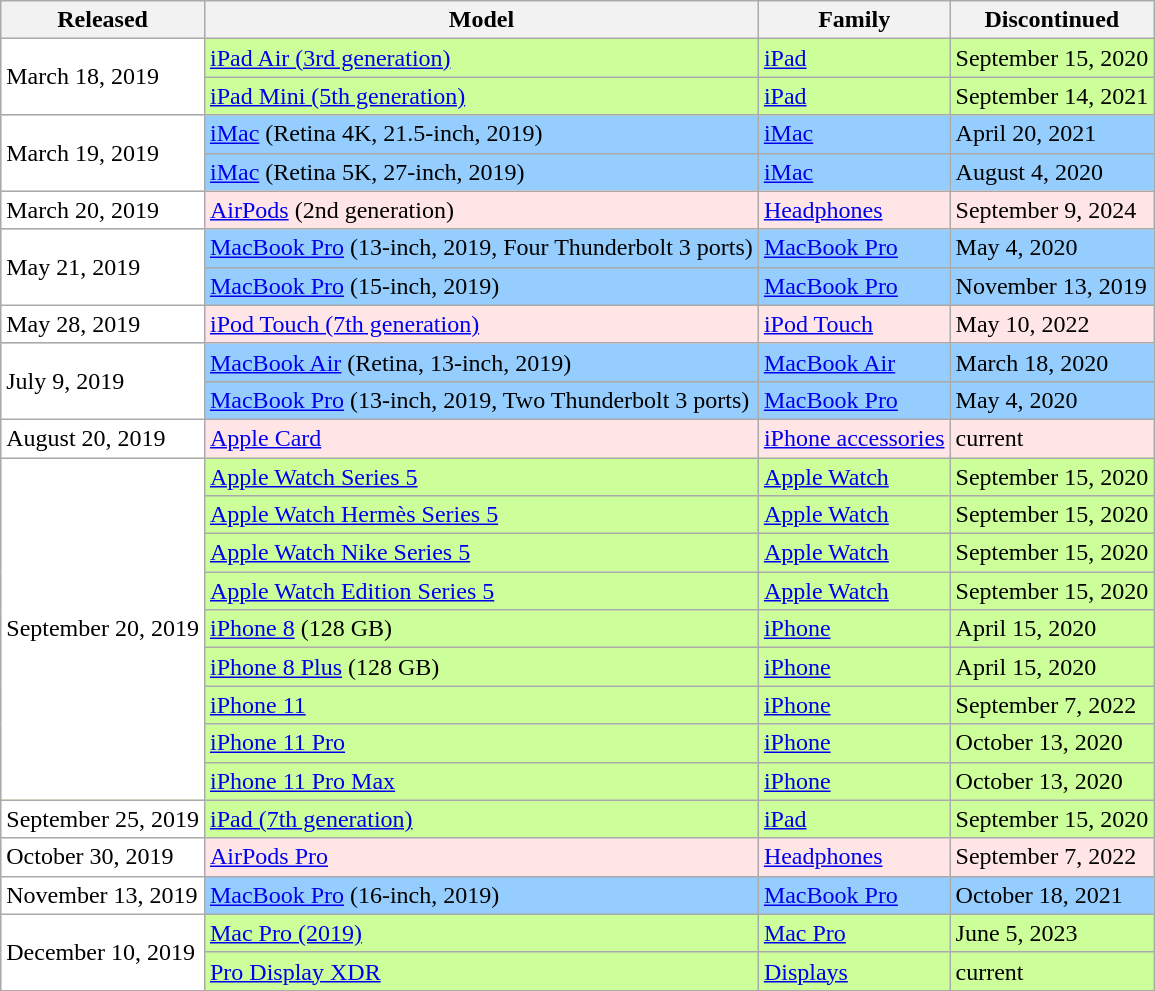<table class="wikitable sortable">
<tr>
<th>Released</th>
<th>Model</th>
<th>Family</th>
<th>Discontinued</th>
</tr>
<tr bgcolor=#CCFF99>
<td bgcolor=#FFF rowspan=2>March 18, 2019</td>
<td><a href='#'>iPad Air (3rd generation)</a></td>
<td><a href='#'>iPad</a></td>
<td>September 15, 2020</td>
</tr>
<tr bgcolor=#CCFF99>
<td><a href='#'>iPad Mini (5th generation)</a></td>
<td><a href='#'>iPad</a></td>
<td>September 14, 2021</td>
</tr>
<tr bgcolor=#95CEFE>
<td bgcolor=#FFF rowspan=2>March 19, 2019</td>
<td><a href='#'>iMac</a> (Retina 4K, 21.5-inch, 2019)</td>
<td><a href='#'>iMac</a></td>
<td>April 20, 2021</td>
</tr>
<tr bgcolor=#95CEFE>
<td><a href='#'>iMac</a> (Retina 5K, 27-inch, 2019)</td>
<td><a href='#'>iMac</a></td>
<td>August 4, 2020</td>
</tr>
<tr bgcolor=#FFE5E5>
<td bgcolor=#FFF>March 20, 2019</td>
<td><a href='#'>AirPods</a> (2nd generation)</td>
<td><a href='#'>Headphones</a></td>
<td>September 9, 2024</td>
</tr>
<tr bgcolor=#95CEFE>
<td bgcolor=#FFF rowspan=2>May 21, 2019</td>
<td><a href='#'>MacBook Pro</a> (13-inch, 2019, Four Thunderbolt 3 ports)</td>
<td><a href='#'>MacBook Pro</a></td>
<td>May 4, 2020</td>
</tr>
<tr bgcolor=#95CEFE>
<td><a href='#'>MacBook Pro</a> (15-inch, 2019)</td>
<td><a href='#'>MacBook Pro</a></td>
<td>November 13, 2019</td>
</tr>
<tr bgcolor=#FFE5E5>
<td bgcolor=#FFF>May 28, 2019</td>
<td><a href='#'>iPod Touch (7th generation)</a></td>
<td><a href='#'>iPod Touch</a></td>
<td>May 10, 2022</td>
</tr>
<tr bgcolor=#95CEFE>
<td bgcolor=#FFF rowspan=2>July 9, 2019</td>
<td><a href='#'>MacBook Air</a> (Retina, 13-inch, 2019)</td>
<td><a href='#'>MacBook Air</a></td>
<td>March 18, 2020</td>
</tr>
<tr bgcolor=#95CEFE>
<td><a href='#'>MacBook Pro</a> (13-inch, 2019, Two Thunderbolt 3 ports)</td>
<td><a href='#'>MacBook Pro</a></td>
<td>May 4, 2020</td>
</tr>
<tr bgcolor=#FFE5E5>
<td bgcolor=#FFF>August 20, 2019</td>
<td><a href='#'>Apple Card</a></td>
<td><a href='#'>iPhone accessories</a></td>
<td>current</td>
</tr>
<tr bgcolor=#CCFF99>
<td bgcolor=#FFF rowspan=9>September 20, 2019</td>
<td><a href='#'>Apple Watch Series 5</a></td>
<td><a href='#'>Apple Watch</a></td>
<td>September 15, 2020</td>
</tr>
<tr bgcolor=#CCFF99>
<td><a href='#'>Apple Watch Hermès Series 5</a></td>
<td><a href='#'>Apple Watch</a></td>
<td>September 15, 2020</td>
</tr>
<tr bgcolor=#CCFF99>
<td><a href='#'>Apple Watch Nike Series 5</a></td>
<td><a href='#'>Apple Watch</a></td>
<td>September 15, 2020</td>
</tr>
<tr bgcolor=#CCFF99>
<td><a href='#'>Apple Watch Edition Series 5</a></td>
<td><a href='#'>Apple Watch</a></td>
<td>September 15, 2020</td>
</tr>
<tr bgcolor=#CCFF99>
<td><a href='#'>iPhone 8</a> (128 GB)</td>
<td><a href='#'>iPhone</a></td>
<td>April 15, 2020</td>
</tr>
<tr bgcolor=#CCFF99>
<td><a href='#'>iPhone 8 Plus</a> (128 GB)</td>
<td><a href='#'>iPhone</a></td>
<td>April 15, 2020</td>
</tr>
<tr bgcolor=#CCFF99>
<td><a href='#'>iPhone 11</a></td>
<td><a href='#'>iPhone</a></td>
<td>September 7, 2022</td>
</tr>
<tr bgcolor=#CCFF99>
<td><a href='#'>iPhone 11 Pro</a></td>
<td><a href='#'>iPhone</a></td>
<td>October 13, 2020</td>
</tr>
<tr bgcolor=#CCFF99>
<td><a href='#'>iPhone 11 Pro Max</a></td>
<td><a href='#'>iPhone</a></td>
<td>October 13, 2020</td>
</tr>
<tr bgcolor=#CCFF99>
<td bgcolor=#FFF>September 25, 2019</td>
<td><a href='#'>iPad (7th generation)</a></td>
<td><a href='#'>iPad</a></td>
<td>September 15, 2020</td>
</tr>
<tr bgcolor=#FFE5E5>
<td bgcolor=#FFF>October 30, 2019</td>
<td><a href='#'>AirPods Pro</a></td>
<td><a href='#'>Headphones</a></td>
<td>September 7, 2022</td>
</tr>
<tr bgcolor=#95CEFE>
<td bgcolor=#FFF>November 13, 2019</td>
<td><a href='#'>MacBook Pro</a> (16-inch, 2019)</td>
<td><a href='#'>MacBook Pro</a></td>
<td>October 18, 2021</td>
</tr>
<tr bgcolor=#CCFF99>
<td bgcolor=#FFF rowspan=2>December 10, 2019</td>
<td><a href='#'>Mac Pro (2019)</a></td>
<td><a href='#'>Mac Pro</a></td>
<td>June 5, 2023</td>
</tr>
<tr bgcolor=#CCFF99>
<td><a href='#'>Pro Display XDR</a></td>
<td><a href='#'>Displays</a></td>
<td>current</td>
</tr>
</table>
